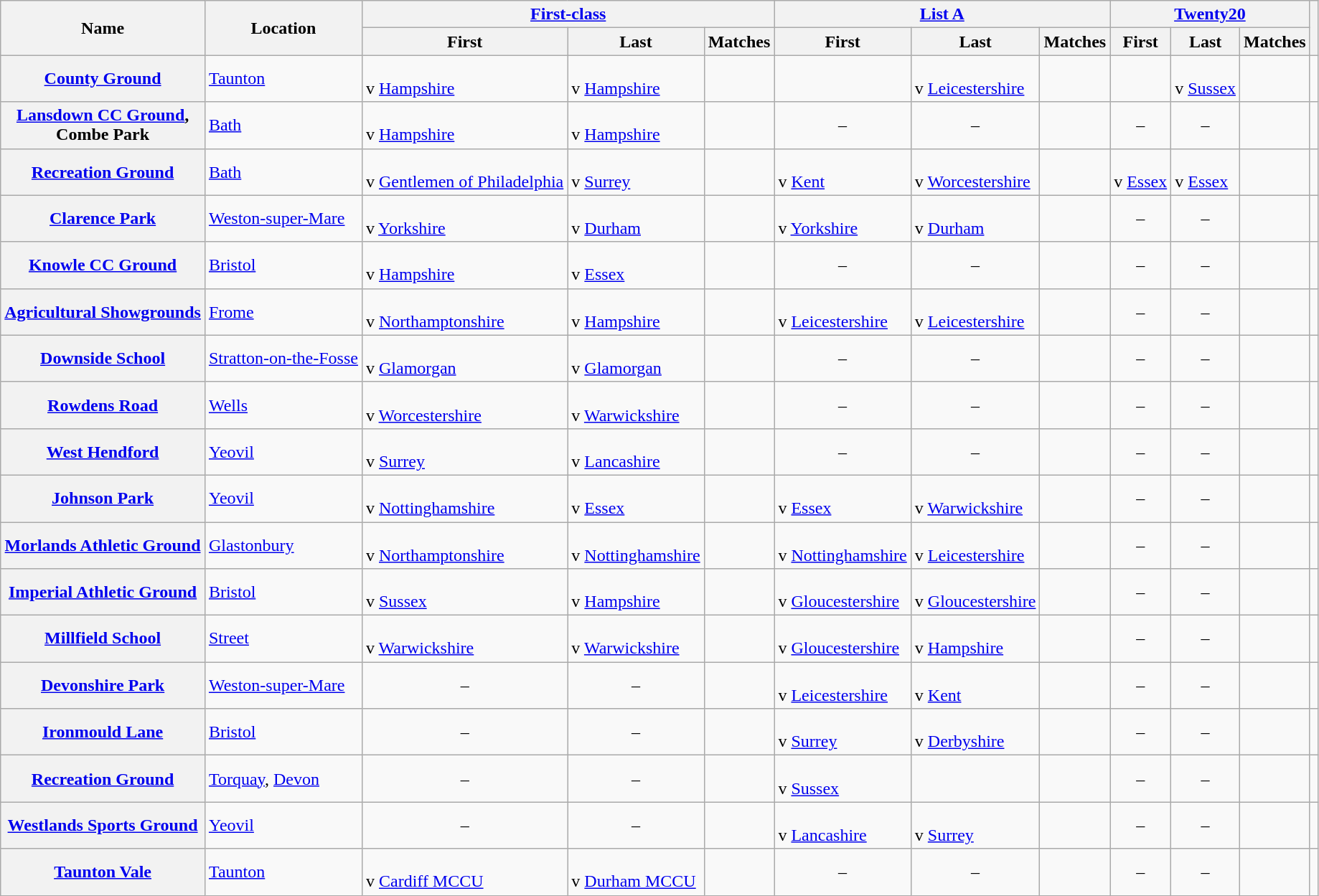<table class="wikitable sortable plainrowheaders">
<tr>
<th rowspan="2" scope="col">Name</th>
<th rowspan="2" scope="col">Location</th>
<th colspan="3" scope="col"><a href='#'>First-class</a></th>
<th colspan="3" scope="col"><a href='#'>List A</a></th>
<th colspan="3" scope="col"><a href='#'>Twenty20</a></th>
<th rowspan="2" scope="col"" class="unsortable"></th>
</tr>
<tr>
<th scope="col">First</th>
<th scope="col">Last</th>
<th scope="col">Matches</th>
<th scope="col">First</th>
<th scope="col">Last</th>
<th scope="col">Matches</th>
<th scope="col">First</th>
<th scope="col">Last</th>
<th scope="col">Matches</th>
</tr>
<tr>
<th scope="row"><a href='#'>County Ground</a><br></th>
<td><a href='#'>Taunton</a></td>
<td><br>v <a href='#'>Hampshire</a></td>
<td><br>v <a href='#'>Hampshire</a></td>
<td align="center"></td>
<td><br></td>
<td><br>v <a href='#'>Leicestershire</a></td>
<td align="center"></td>
<td><br></td>
<td><br>v <a href='#'>Sussex</a></td>
<td align="center"></td>
<td></td>
</tr>
<tr>
<th scope="row"><a href='#'>Lansdown CC Ground</a>,<br>Combe Park<br></th>
<td><a href='#'>Bath</a></td>
<td><br>v <a href='#'>Hampshire</a></td>
<td><br>v <a href='#'>Hampshire</a></td>
<td align="center"></td>
<td align="center">–</td>
<td align="center">–</td>
<td align="center"></td>
<td align="center">–</td>
<td align="center">–</td>
<td align="center"></td>
<td></td>
</tr>
<tr>
<th scope="row"><a href='#'>Recreation Ground</a><br></th>
<td><a href='#'>Bath</a></td>
<td><br>v <a href='#'>Gentlemen of Philadelphia</a></td>
<td><br>v <a href='#'>Surrey</a></td>
<td align="center"></td>
<td><br>v <a href='#'>Kent</a></td>
<td><br>v <a href='#'>Worcestershire</a></td>
<td align="center"></td>
<td><br>v <a href='#'>Essex</a></td>
<td><br>v <a href='#'>Essex</a></td>
<td align="center"></td>
<td></td>
</tr>
<tr>
<th scope="row"><a href='#'>Clarence Park</a><br></th>
<td><a href='#'>Weston-super-Mare</a></td>
<td><br>v <a href='#'>Yorkshire</a></td>
<td><br>v <a href='#'>Durham</a></td>
<td align="center"></td>
<td><br>v <a href='#'>Yorkshire</a></td>
<td><br>v <a href='#'>Durham</a></td>
<td align="center"></td>
<td align="center">–</td>
<td align="center">–</td>
<td align="center"></td>
<td></td>
</tr>
<tr>
<th scope="row"><a href='#'>Knowle CC Ground</a><br></th>
<td><a href='#'>Bristol</a></td>
<td><br>v <a href='#'>Hampshire</a></td>
<td><br>v <a href='#'>Essex</a></td>
<td align="center"></td>
<td align="center">–</td>
<td align="center">–</td>
<td align="center"></td>
<td align="center">–</td>
<td align="center">–</td>
<td align="center"></td>
<td></td>
</tr>
<tr>
<th scope="row"><a href='#'>Agricultural Showgrounds</a><br></th>
<td><a href='#'>Frome</a></td>
<td><br>v <a href='#'>Northamptonshire</a></td>
<td><br>v <a href='#'>Hampshire</a></td>
<td align="center"></td>
<td><br>v <a href='#'>Leicestershire</a></td>
<td><br>v <a href='#'>Leicestershire</a></td>
<td align="center"></td>
<td align="center">–</td>
<td align="center">–</td>
<td align="center"></td>
<td></td>
</tr>
<tr>
<th scope="row"><a href='#'>Downside School</a><br></th>
<td><a href='#'>Stratton-on-the-Fosse</a></td>
<td><br>v <a href='#'>Glamorgan</a></td>
<td><br>v <a href='#'>Glamorgan</a></td>
<td align="center"></td>
<td align="center">–</td>
<td align="center">–</td>
<td align="center"></td>
<td align="center">–</td>
<td align="center">–</td>
<td align="center"></td>
<td></td>
</tr>
<tr>
<th scope="row"><a href='#'>Rowdens Road</a><br></th>
<td><a href='#'>Wells</a></td>
<td><br>v <a href='#'>Worcestershire</a></td>
<td><br>v <a href='#'>Warwickshire</a></td>
<td align="center"></td>
<td align="center">–</td>
<td align="center">–</td>
<td align="center"></td>
<td align="center">–</td>
<td align="center">–</td>
<td align="center"></td>
<td></td>
</tr>
<tr>
<th scope="row"><a href='#'>West Hendford</a></th>
<td><a href='#'>Yeovil</a></td>
<td><br>v <a href='#'>Surrey</a></td>
<td><br>v <a href='#'>Lancashire</a></td>
<td align="center"></td>
<td align="center">–</td>
<td align="center">–</td>
<td align="center"></td>
<td align="center">–</td>
<td align="center">–</td>
<td align="center"></td>
<td></td>
</tr>
<tr>
<th scope="row"><a href='#'>Johnson Park</a></th>
<td><a href='#'>Yeovil</a></td>
<td><br>v <a href='#'>Nottinghamshire</a></td>
<td><br>v <a href='#'>Essex</a></td>
<td align="center"></td>
<td><br>v <a href='#'>Essex</a></td>
<td><br>v <a href='#'>Warwickshire</a></td>
<td align="center"></td>
<td align="center">–</td>
<td align="center">–</td>
<td align="center"></td>
<td></td>
</tr>
<tr>
<th scope="row"><a href='#'>Morlands Athletic Ground</a><br></th>
<td><a href='#'>Glastonbury</a></td>
<td><br>v <a href='#'>Northamptonshire</a></td>
<td><br>v <a href='#'>Nottinghamshire</a></td>
<td align="center"></td>
<td><br>v <a href='#'>Nottinghamshire</a></td>
<td><br>v <a href='#'>Leicestershire</a></td>
<td align="center"></td>
<td align="center">–</td>
<td align="center">–</td>
<td align="center"></td>
<td></td>
</tr>
<tr>
<th scope="row"><a href='#'>Imperial Athletic Ground</a></th>
<td><a href='#'>Bristol</a></td>
<td><br>v <a href='#'>Sussex</a></td>
<td><br>v <a href='#'>Hampshire</a></td>
<td align="center"></td>
<td><br>v <a href='#'>Gloucestershire</a></td>
<td><br>v <a href='#'>Gloucestershire</a></td>
<td align="center"></td>
<td align="center">–</td>
<td align="center">–</td>
<td align="center"></td>
<td></td>
</tr>
<tr>
<th scope="row"><a href='#'>Millfield School</a><br></th>
<td><a href='#'>Street</a></td>
<td><br>v <a href='#'>Warwickshire</a></td>
<td><br>v <a href='#'>Warwickshire</a></td>
<td align="center"></td>
<td><br>v <a href='#'>Gloucestershire</a></td>
<td><br>v <a href='#'>Hampshire</a></td>
<td align="center"></td>
<td align="center">–</td>
<td align="center">–</td>
<td align="center"></td>
<td></td>
</tr>
<tr>
<th scope="row"><a href='#'>Devonshire Park</a><br></th>
<td><a href='#'>Weston-super-Mare</a></td>
<td align="center">–</td>
<td align="center">–</td>
<td align="center"></td>
<td><br>v <a href='#'>Leicestershire</a></td>
<td><br>v <a href='#'>Kent</a></td>
<td align="center"></td>
<td align="center">–</td>
<td align="center">–</td>
<td align="center"></td>
<td></td>
</tr>
<tr>
<th scope="row"><a href='#'>Ironmould Lane</a><br></th>
<td><a href='#'>Bristol</a></td>
<td align="center">–</td>
<td align="center">–</td>
<td align="center"></td>
<td><br>v <a href='#'>Surrey</a></td>
<td><br>v <a href='#'>Derbyshire</a></td>
<td align="center"></td>
<td align="center">–</td>
<td align="center">–</td>
<td align="center"></td>
<td></td>
</tr>
<tr>
<th scope="row"><a href='#'>Recreation Ground</a><br></th>
<td><a href='#'>Torquay</a>, <a href='#'>Devon</a></td>
<td align="center">–</td>
<td align="center">–</td>
<td align="center"></td>
<td><br>v <a href='#'>Sussex</a></td>
<td><br></td>
<td align="center"></td>
<td align="center">–</td>
<td align="center">–</td>
<td align="center"></td>
<td></td>
</tr>
<tr>
<th scope="row"><a href='#'>Westlands Sports Ground</a><br></th>
<td><a href='#'>Yeovil</a></td>
<td align="center">–</td>
<td align="center">–</td>
<td align="center"></td>
<td><br>v <a href='#'>Lancashire</a></td>
<td><br>v <a href='#'>Surrey</a></td>
<td align="center"></td>
<td align="center">–</td>
<td align="center">–</td>
<td align="center"></td>
<td></td>
</tr>
<tr>
<th scope="row"><a href='#'>Taunton Vale</a><br></th>
<td><a href='#'>Taunton</a></td>
<td><br>v <a href='#'>Cardiff MCCU</a></td>
<td><br>v <a href='#'>Durham MCCU</a></td>
<td align="center"></td>
<td align="center">–</td>
<td align="center">–</td>
<td align="center"></td>
<td align="center">–</td>
<td align="center">–</td>
<td align="center"></td>
<td></td>
</tr>
</table>
